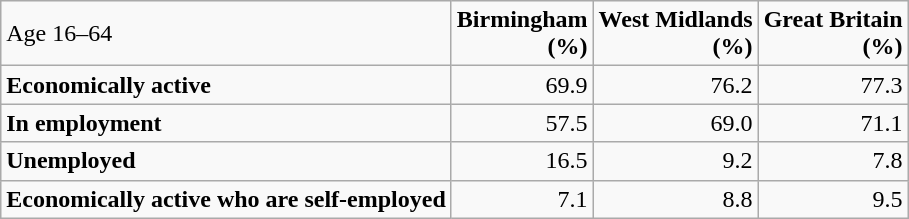<table class="wikitable">
<tr>
<td>Age 16–64</td>
<td align=right><strong>Birmingham <br>(%) </strong></td>
<td align=right><strong>West Midlands <br>(%)</strong></td>
<td align=right><strong>Great Britain <br>(%)</strong></td>
</tr>
<tr>
<td><strong>Economically active</strong></td>
<td align=right>69.9</td>
<td align=right>76.2</td>
<td align=right>77.3</td>
</tr>
<tr>
<td><strong>In employment</strong></td>
<td align=right>57.5</td>
<td align=right>69.0</td>
<td align=right>71.1</td>
</tr>
<tr>
<td><strong>Unemployed</strong></td>
<td align=right>16.5</td>
<td align=right>9.2</td>
<td align=right>7.8</td>
</tr>
<tr>
<td><strong>Economically active who are self-employed</strong></td>
<td align=right>7.1</td>
<td align=right>8.8</td>
<td align=right>9.5</td>
</tr>
</table>
